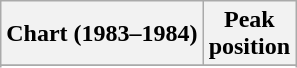<table class="wikitable sortable">
<tr>
<th align="left">Chart (1983–1984)</th>
<th style="text-align:center;">Peak<br>position</th>
</tr>
<tr>
</tr>
<tr>
</tr>
<tr>
</tr>
<tr>
</tr>
<tr>
</tr>
</table>
